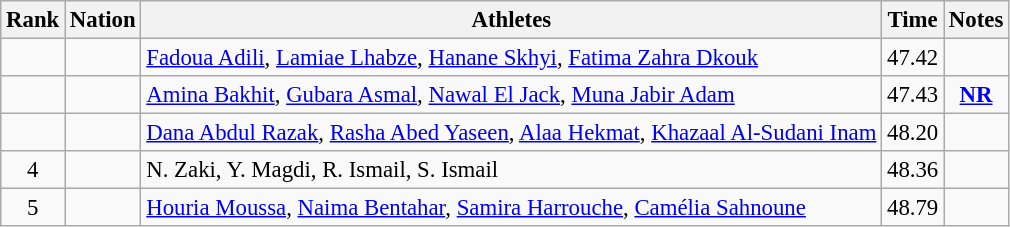<table class="wikitable sortable" style="text-align:center;font-size:95%">
<tr>
<th>Rank</th>
<th>Nation</th>
<th>Athletes</th>
<th>Time</th>
<th>Notes</th>
</tr>
<tr>
<td></td>
<td align=left></td>
<td align=left><a href='#'>Fadoua Adili</a>, <a href='#'>Lamiae Lhabze</a>, <a href='#'>Hanane Skhyi</a>, <a href='#'>Fatima Zahra Dkouk</a></td>
<td>47.42</td>
<td></td>
</tr>
<tr>
<td></td>
<td align=left></td>
<td align=left><a href='#'>Amina Bakhit</a>, <a href='#'>Gubara Asmal</a>, <a href='#'>Nawal El Jack</a>, <a href='#'>Muna Jabir Adam</a></td>
<td>47.43</td>
<td><strong><a href='#'>NR</a></strong></td>
</tr>
<tr>
<td></td>
<td align=left></td>
<td align=left><a href='#'>Dana Abdul Razak</a>, <a href='#'>Rasha Abed Yaseen</a>, <a href='#'>Alaa Hekmat</a>, <a href='#'>Khazaal Al-Sudani Inam</a></td>
<td>48.20</td>
<td></td>
</tr>
<tr>
<td>4</td>
<td align=left></td>
<td align=left>N. Zaki, Y. Magdi, R. Ismail, S. Ismail</td>
<td>48.36</td>
<td></td>
</tr>
<tr>
<td>5</td>
<td align=left></td>
<td align=left><a href='#'>Houria Moussa</a>, <a href='#'>Naima Bentahar</a>, <a href='#'>Samira Harrouche</a>, <a href='#'>Camélia Sahnoune</a></td>
<td>48.79</td>
<td></td>
</tr>
</table>
